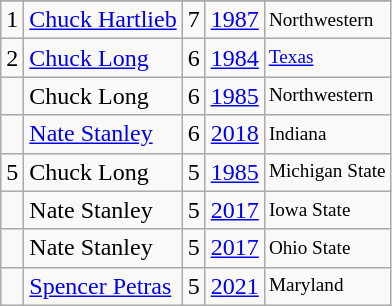<table class="wikitable">
<tr>
</tr>
<tr>
<td>1</td>
<td><a href='#'>Chuck Hartlieb</a></td>
<td><abbr>7</abbr></td>
<td><a href='#'>1987</a></td>
<td style="font-size:80%;">Northwestern</td>
</tr>
<tr>
<td>2</td>
<td><a href='#'>Chuck Long</a></td>
<td><abbr>6</abbr></td>
<td><a href='#'>1984</a></td>
<td style="font-size:80%;"><a href='#'>Texas</a></td>
</tr>
<tr>
<td></td>
<td>Chuck Long</td>
<td><abbr>6</abbr></td>
<td><a href='#'>1985</a></td>
<td style="font-size:80%;">Northwestern</td>
</tr>
<tr>
<td></td>
<td><a href='#'>Nate Stanley</a></td>
<td><abbr>6</abbr></td>
<td><a href='#'>2018</a></td>
<td style="font-size:80%;">Indiana</td>
</tr>
<tr>
<td>5</td>
<td>Chuck Long</td>
<td><abbr>5</abbr></td>
<td><a href='#'>1985</a></td>
<td style="font-size:80%;">Michigan State</td>
</tr>
<tr>
<td></td>
<td>Nate Stanley</td>
<td><abbr>5</abbr></td>
<td><a href='#'>2017</a></td>
<td style="font-size:80%;">Iowa State</td>
</tr>
<tr>
<td></td>
<td>Nate Stanley</td>
<td><abbr>5</abbr></td>
<td><a href='#'>2017</a></td>
<td style="font-size:80%;">Ohio State</td>
</tr>
<tr>
<td></td>
<td><a href='#'>Spencer Petras</a></td>
<td><abbr>5</abbr></td>
<td><a href='#'>2021</a></td>
<td style="font-size:80%;">Maryland</td>
</tr>
</table>
